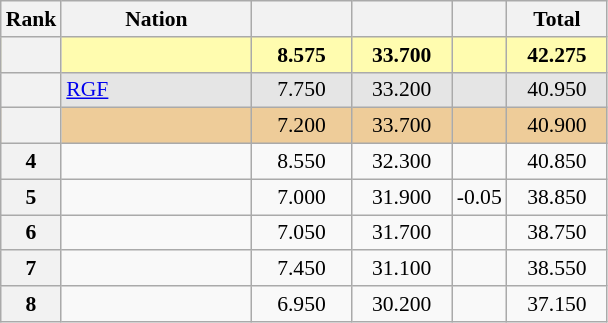<table class="wikitable sortable" style="text-align:center; font-size:90%">
<tr>
<th scope="col" style="width:20px;">Rank</th>
<th ! scope="col" style="width:120px;">Nation</th>
<th ! scope="col" style="width:60px;"></th>
<th ! scope="col" style="width:60px;"></th>
<th ! scope="col" style="width:30px;"></th>
<th ! scope="col" style="width:60px;">Total</th>
</tr>
<tr bgcolor=fffcaf>
<th scope=row></th>
<td align=left></td>
<td><strong>8.575</strong></td>
<td><strong>33.700</strong></td>
<td></td>
<td><strong>42.275</strong></td>
</tr>
<tr bgcolor=e5e5e5>
<th scope=row></th>
<td align=left><a href='#'>RGF</a></td>
<td>7.750</td>
<td>33.200</td>
<td></td>
<td>40.950</td>
</tr>
<tr bgcolor=eecc99>
<th scope=row></th>
<td align=left></td>
<td>7.200</td>
<td>33.700</td>
<td></td>
<td>40.900</td>
</tr>
<tr>
<th scope=row>4</th>
<td align=left></td>
<td>8.550</td>
<td>32.300</td>
<td></td>
<td>40.850</td>
</tr>
<tr>
<th scope=row>5</th>
<td align=left></td>
<td>7.000</td>
<td>31.900</td>
<td>-0.05</td>
<td>38.850</td>
</tr>
<tr>
<th scope=row>6</th>
<td align=left></td>
<td>7.050</td>
<td>31.700</td>
<td></td>
<td>38.750</td>
</tr>
<tr>
<th scope=row>7</th>
<td align=left></td>
<td>7.450</td>
<td>31.100</td>
<td></td>
<td>38.550</td>
</tr>
<tr>
<th scope=row>8</th>
<td align=left></td>
<td>6.950</td>
<td>30.200</td>
<td></td>
<td>37.150</td>
</tr>
</table>
